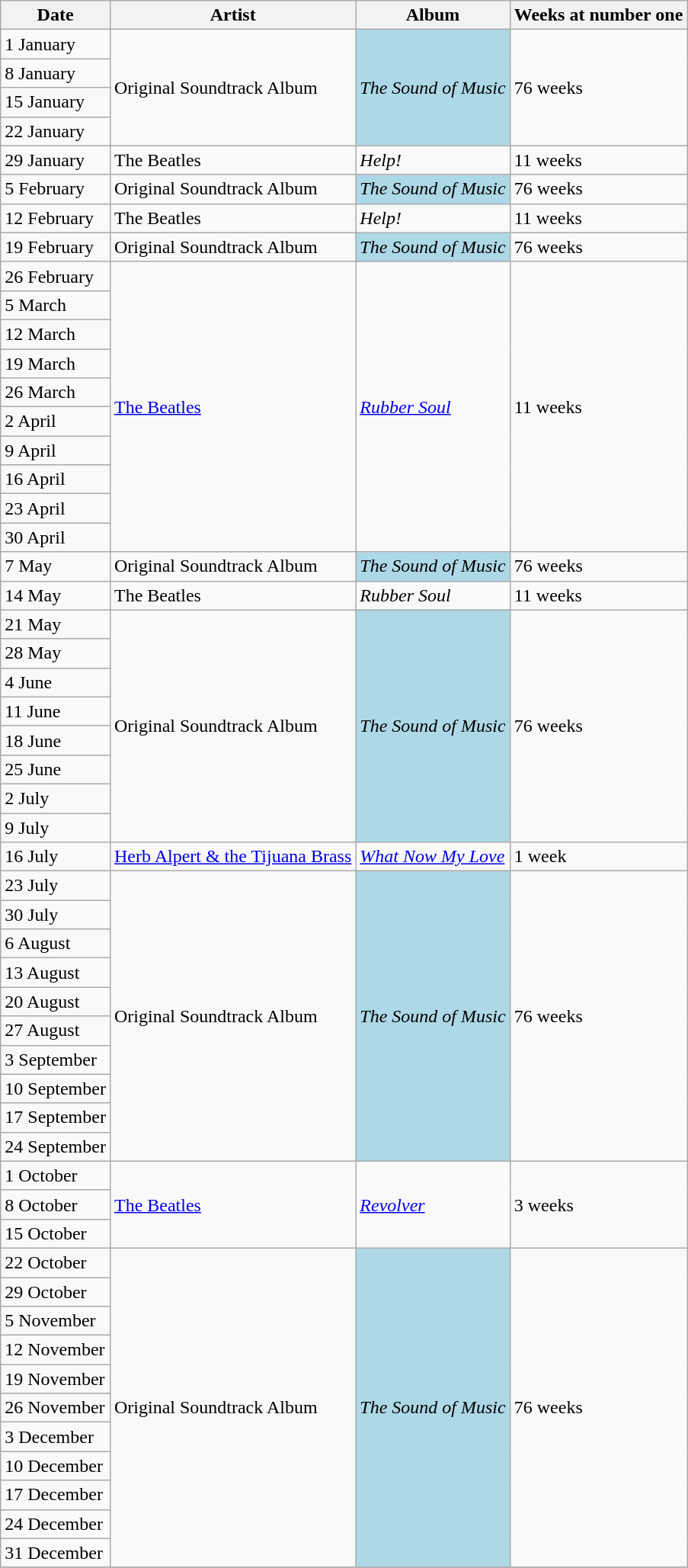<table class="wikitable">
<tr>
<th>Date</th>
<th>Artist</th>
<th>Album</th>
<th>Weeks at number one</th>
</tr>
<tr>
<td>1 January</td>
<td rowspan="4">Original Soundtrack Album</td>
<td bgcolor=lightblue rowspan="4"><em>The Sound of Music</em></td>
<td rowspan="4">76 weeks</td>
</tr>
<tr>
<td>8 January</td>
</tr>
<tr>
<td>15 January</td>
</tr>
<tr>
<td>22 January</td>
</tr>
<tr>
<td>29 January</td>
<td>The Beatles</td>
<td><em>Help!</em></td>
<td>11 weeks</td>
</tr>
<tr>
<td>5 February</td>
<td>Original Soundtrack Album</td>
<td bgcolor=lightblue><em>The Sound of Music</em></td>
<td>76 weeks</td>
</tr>
<tr>
<td>12 February</td>
<td>The Beatles</td>
<td><em>Help!</em></td>
<td>11 weeks</td>
</tr>
<tr>
<td>19 February</td>
<td>Original Soundtrack Album</td>
<td bgcolor=lightblue><em>The Sound of Music</em></td>
<td>76 weeks</td>
</tr>
<tr>
<td>26 February</td>
<td rowspan="10"><a href='#'>The Beatles</a></td>
<td rowspan="10"><em><a href='#'>Rubber Soul</a></em></td>
<td rowspan="10">11 weeks</td>
</tr>
<tr>
<td>5 March</td>
</tr>
<tr>
<td>12 March</td>
</tr>
<tr>
<td>19 March</td>
</tr>
<tr>
<td>26 March</td>
</tr>
<tr>
<td>2 April</td>
</tr>
<tr>
<td>9 April</td>
</tr>
<tr>
<td>16 April</td>
</tr>
<tr>
<td>23 April</td>
</tr>
<tr>
<td>30 April</td>
</tr>
<tr>
<td>7 May</td>
<td>Original Soundtrack Album</td>
<td bgcolor=lightblue><em>The Sound of Music</em></td>
<td>76 weeks</td>
</tr>
<tr>
<td>14 May</td>
<td>The Beatles</td>
<td><em>Rubber Soul</em></td>
<td>11 weeks</td>
</tr>
<tr>
<td>21 May</td>
<td rowspan="8">Original Soundtrack Album</td>
<td bgcolor=lightblue rowspan="8"><em>The Sound of Music</em></td>
<td rowspan="8">76 weeks</td>
</tr>
<tr>
<td>28 May</td>
</tr>
<tr>
<td>4 June</td>
</tr>
<tr>
<td>11 June</td>
</tr>
<tr>
<td>18 June</td>
</tr>
<tr>
<td>25 June</td>
</tr>
<tr>
<td>2 July</td>
</tr>
<tr>
<td>9 July</td>
</tr>
<tr>
<td>16 July</td>
<td><a href='#'>Herb Alpert & the Tijuana Brass</a></td>
<td><em><a href='#'>What Now My Love</a></em></td>
<td>1 week</td>
</tr>
<tr>
<td>23 July</td>
<td rowspan="10">Original Soundtrack Album</td>
<td bgcolor=lightblue rowspan="10"><em>The Sound of Music</em></td>
<td rowspan="10">76 weeks</td>
</tr>
<tr>
<td>30 July</td>
</tr>
<tr>
<td>6 August</td>
</tr>
<tr>
<td>13 August</td>
</tr>
<tr>
<td>20 August</td>
</tr>
<tr>
<td>27 August</td>
</tr>
<tr>
<td>3 September</td>
</tr>
<tr>
<td>10 September</td>
</tr>
<tr>
<td>17 September</td>
</tr>
<tr>
<td>24 September</td>
</tr>
<tr>
<td>1 October</td>
<td rowspan="3"><a href='#'>The Beatles</a></td>
<td rowspan="3"><em><a href='#'>Revolver</a></em></td>
<td rowspan="3">3 weeks</td>
</tr>
<tr>
<td>8 October</td>
</tr>
<tr>
<td>15 October</td>
</tr>
<tr>
<td>22 October</td>
<td rowspan="11">Original Soundtrack Album</td>
<td bgcolor=lightblue rowspan="11"><em>The Sound of Music</em></td>
<td rowspan="11">76 weeks</td>
</tr>
<tr>
<td>29 October</td>
</tr>
<tr>
<td>5 November</td>
</tr>
<tr>
<td>12 November</td>
</tr>
<tr>
<td>19 November</td>
</tr>
<tr>
<td>26 November</td>
</tr>
<tr>
<td>3 December</td>
</tr>
<tr>
<td>10 December</td>
</tr>
<tr>
<td>17 December</td>
</tr>
<tr>
<td>24 December</td>
</tr>
<tr>
<td>31 December</td>
</tr>
<tr>
</tr>
</table>
